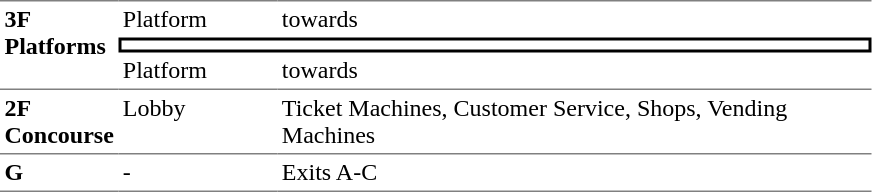<table table border=0 cellspacing=0 cellpadding=3>
<tr>
<td style="border-top:solid 1px gray;" rowspan=3 valign=top><strong>3F<br>Platforms</strong></td>
<td style="border-top:solid 1px gray;" valign=top>Platform</td>
<td style="border-top:solid 1px gray;" valign=top>  towards  </td>
</tr>
<tr>
<td style="border-right:solid 2px black;border-left:solid 2px black;border-top:solid 2px black;border-bottom:solid 2px black;text-align:center;" colspan=2></td>
</tr>
<tr>
<td>Platform</td>
<td>  towards   </td>
</tr>
<tr>
<td style="border-bottom:solid 1px gray; border-top:solid 1px gray;" valign=top width=50><strong>2F<br>Concourse</strong></td>
<td style="border-bottom:solid 1px gray; border-top:solid 1px gray;" valign=top width=100>Lobby</td>
<td style="border-bottom:solid 1px gray; border-top:solid 1px gray;" valign=top width=390>Ticket Machines, Customer Service, Shops, Vending Machines</td>
</tr>
<tr>
<td style="border-bottom:solid 1px gray;" width=50 valign=top><strong>G</strong></td>
<td style="border-bottom:solid 1px gray;" width=100 valign=top>-</td>
<td style="border-bottom:solid 1px gray;" width=390 valign=top>Exits A-C</td>
</tr>
</table>
